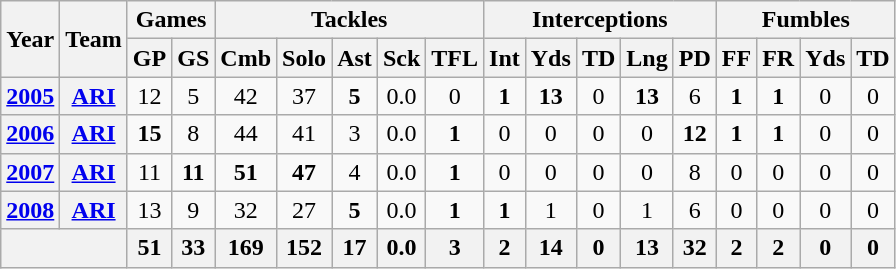<table class="wikitable" style="text-align:center">
<tr>
<th rowspan="2">Year</th>
<th rowspan="2">Team</th>
<th colspan="2">Games</th>
<th colspan="5">Tackles</th>
<th colspan="5">Interceptions</th>
<th colspan="4">Fumbles</th>
</tr>
<tr>
<th>GP</th>
<th>GS</th>
<th>Cmb</th>
<th>Solo</th>
<th>Ast</th>
<th>Sck</th>
<th>TFL</th>
<th>Int</th>
<th>Yds</th>
<th>TD</th>
<th>Lng</th>
<th>PD</th>
<th>FF</th>
<th>FR</th>
<th>Yds</th>
<th>TD</th>
</tr>
<tr>
<th><a href='#'>2005</a></th>
<th><a href='#'>ARI</a></th>
<td>12</td>
<td>5</td>
<td>42</td>
<td>37</td>
<td><strong>5</strong></td>
<td>0.0</td>
<td>0</td>
<td><strong>1</strong></td>
<td><strong>13</strong></td>
<td>0</td>
<td><strong>13</strong></td>
<td>6</td>
<td><strong>1</strong></td>
<td><strong>1</strong></td>
<td>0</td>
<td>0</td>
</tr>
<tr>
<th><a href='#'>2006</a></th>
<th><a href='#'>ARI</a></th>
<td><strong>15</strong></td>
<td>8</td>
<td>44</td>
<td>41</td>
<td>3</td>
<td>0.0</td>
<td><strong>1</strong></td>
<td>0</td>
<td>0</td>
<td>0</td>
<td>0</td>
<td><strong>12</strong></td>
<td><strong>1</strong></td>
<td><strong>1</strong></td>
<td>0</td>
<td>0</td>
</tr>
<tr>
<th><a href='#'>2007</a></th>
<th><a href='#'>ARI</a></th>
<td>11</td>
<td><strong>11</strong></td>
<td><strong>51</strong></td>
<td><strong>47</strong></td>
<td>4</td>
<td>0.0</td>
<td><strong>1</strong></td>
<td>0</td>
<td>0</td>
<td>0</td>
<td>0</td>
<td>8</td>
<td>0</td>
<td>0</td>
<td>0</td>
<td>0</td>
</tr>
<tr>
<th><a href='#'>2008</a></th>
<th><a href='#'>ARI</a></th>
<td>13</td>
<td>9</td>
<td>32</td>
<td>27</td>
<td><strong>5</strong></td>
<td>0.0</td>
<td><strong>1</strong></td>
<td><strong>1</strong></td>
<td>1</td>
<td>0</td>
<td>1</td>
<td>6</td>
<td>0</td>
<td>0</td>
<td>0</td>
<td>0</td>
</tr>
<tr>
<th colspan="2"></th>
<th>51</th>
<th>33</th>
<th>169</th>
<th>152</th>
<th>17</th>
<th>0.0</th>
<th>3</th>
<th>2</th>
<th>14</th>
<th>0</th>
<th>13</th>
<th>32</th>
<th>2</th>
<th>2</th>
<th>0</th>
<th>0</th>
</tr>
</table>
